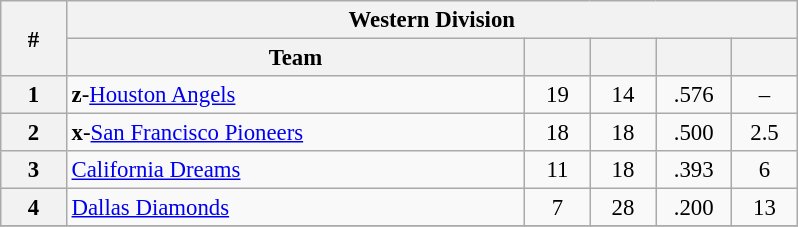<table class="wikitable" style="width:35em; font-size:95%; text-align:center">
<tr>
<th width="5%" rowspan=2>#</th>
<th colspan="5" style="text-align:center">Western Division</th>
</tr>
<tr>
<th width="35%">Team</th>
<th width="5%"></th>
<th width="5%"></th>
<th width="5%"></th>
<th width="5%"></th>
</tr>
<tr>
<th>1</th>
<td style="text-align:left;"><strong>z</strong>-<a href='#'>Houston Angels</a></td>
<td>19</td>
<td>14</td>
<td>.576</td>
<td>–</td>
</tr>
<tr>
<th>2</th>
<td style="text-align:left;"><strong>x</strong>-<a href='#'>San Francisco Pioneers</a></td>
<td>18</td>
<td>18</td>
<td>.500</td>
<td>2.5</td>
</tr>
<tr>
<th>3</th>
<td style="text-align:left;"><a href='#'>California Dreams</a></td>
<td>11</td>
<td>18</td>
<td>.393</td>
<td>6</td>
</tr>
<tr>
<th>4</th>
<td style="text-align:left;"><a href='#'>Dallas Diamonds</a></td>
<td>7</td>
<td>28</td>
<td>.200</td>
<td>13</td>
</tr>
<tr>
</tr>
</table>
